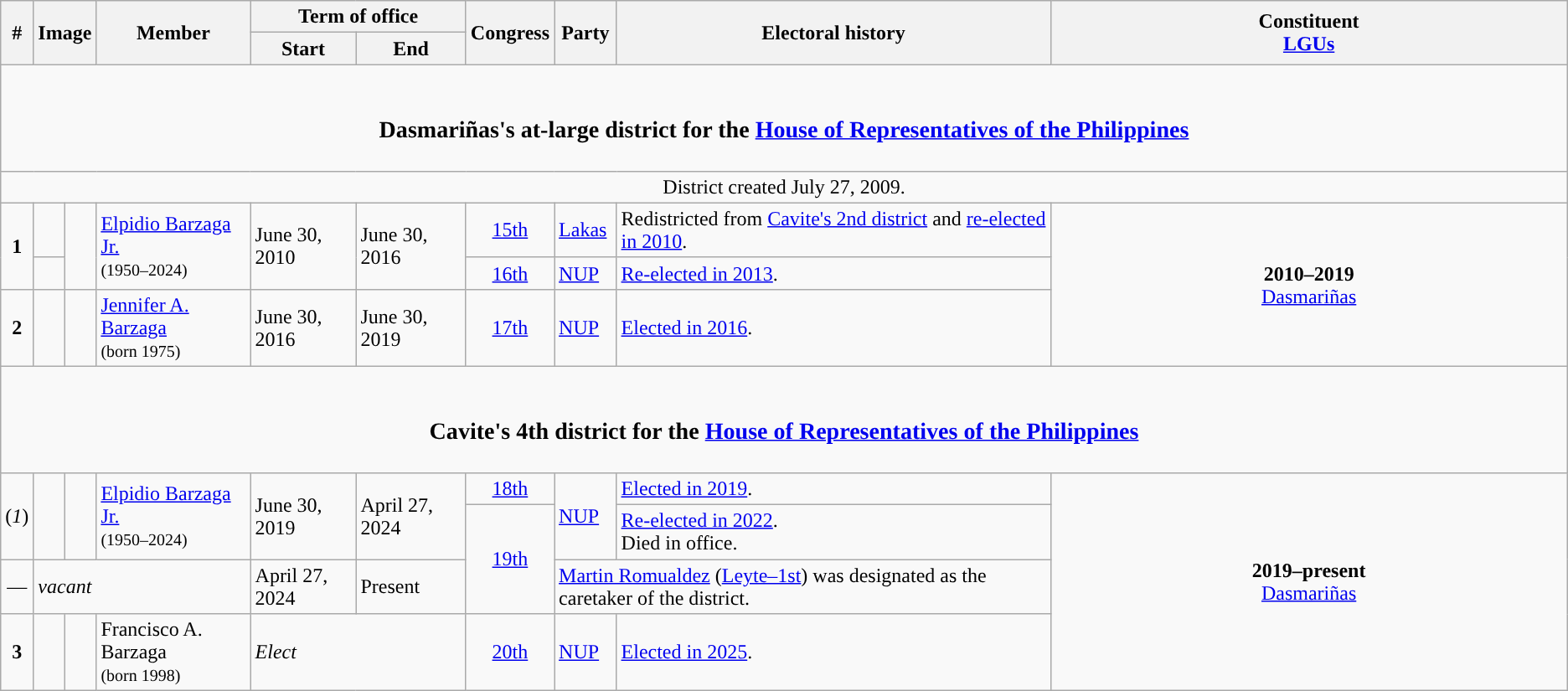<table class="wikitable">
<tr>
<th rowspan="2">#</th>
<th rowspan="2" colspan="2">Image</th>
<th rowspan="2">Member</th>
<th colspan="2">Term of office</th>
<th rowspan="2">Congress</th>
<th rowspan="2">Party</th>
<th rowspan="2">Electoral history</th>
<th rowspan="2" width="33%">Constituent<br><a href='#'>LGUs</a></th>
</tr>
<tr>
<th>Start</th>
<th>End</th>
</tr>
<tr>
<td colspan="10" style="text-align:center;"><br><h3>Dasmariñas's at-large district for the <a href='#'>House of Representatives of the Philippines</a></h3></td>
</tr>
<tr>
<td colspan="10" style="text-align:center;">District created July 27, 2009.</td>
</tr>
<tr>
<td style="text-align:center;" rowspan="2"><strong>1</strong></td>
<td style="color:inherit;background:"></td>
<td rowspan="2"></td>
<td rowspan="2"><a href='#'>Elpidio Barzaga Jr.</a><br><small>(1950–2024)</small></td>
<td rowspan="2">June 30, 2010</td>
<td rowspan="2">June 30, 2016</td>
<td style="text-align:center;"><a href='#'>15th</a></td>
<td><a href='#'>Lakas</a></td>
<td>Redistricted from <a href='#'>Cavite's 2nd district</a> and <a href='#'>re-elected in 2010</a>. </td>
<td rowspan="3" style="text-align:center;"><strong>2010–2019</strong><br><a href='#'>Dasmariñas</a></td>
</tr>
<tr>
<td style="color:inherit;background:"></td>
<td style="text-align:center;"><a href='#'>16th</a></td>
<td><a href='#'>NUP</a></td>
<td><a href='#'>Re-elected in 2013</a>.</td>
</tr>
<tr>
<td style="text-align:center;"><strong>2</strong></td>
<td style="color:inherit;background:"></td>
<td></td>
<td><a href='#'>Jennifer A. Barzaga</a><br><small>(born 1975)</small></td>
<td>June 30, 2016</td>
<td>June 30, 2019</td>
<td style="text-align:center;"><a href='#'>17th</a></td>
<td><a href='#'>NUP</a></td>
<td><a href='#'>Elected in 2016</a>.</td>
</tr>
<tr>
<td colspan="10" style="text-align:center;"><br><h3>Cavite's 4th district for the <a href='#'>House of Representatives of the Philippines</a></h3></td>
</tr>
<tr>
<td style="text-align:center;" rowspan="2">(<em>1</em>)</td>
<td rowspan="2" style="color:inherit;background:"></td>
<td rowspan="2"></td>
<td rowspan="2"><a href='#'>Elpidio Barzaga Jr.</a><br><small>(1950–2024)</small></td>
<td rowspan="2">June 30, 2019</td>
<td rowspan="2">April 27, 2024</td>
<td style="text-align:center;"><a href='#'>18th</a></td>
<td rowspan="2"><a href='#'>NUP</a></td>
<td><a href='#'>Elected in 2019</a>.</td>
<td rowspan="4" style="text-align:center;"><strong>2019–present</strong><br><a href='#'>Dasmariñas</a></td>
</tr>
<tr>
<td style="text-align:center;" rowspan="2"><a href='#'>19th</a></td>
<td><a href='#'>Re-elected in 2022</a>.<br>Died in office.</td>
</tr>
<tr>
<td style="text-align:center;">—</td>
<td colspan=3><em>vacant</em></td>
<td>April 27, 2024</td>
<td>Present</td>
<td colspan="2"><a href='#'>Martin Romualdez</a> (<a href='#'>Leyte–1st</a>) was designated as the caretaker of the district.</td>
</tr>
<tr>
<td style="text-align:center;"><strong>3</strong></td>
<td style="color:inherit;background:"></td>
<td></td>
<td>Francisco A. Barzaga<br><small>(born 1998)</small></td>
<td colspan="2"><em>Elect</em></td>
<td style="text-align:center;"><a href='#'>20th</a></td>
<td><a href='#'>NUP</a></td>
<td><a href='#'>Elected in 2025</a>.</td>
</tr>
</table>
